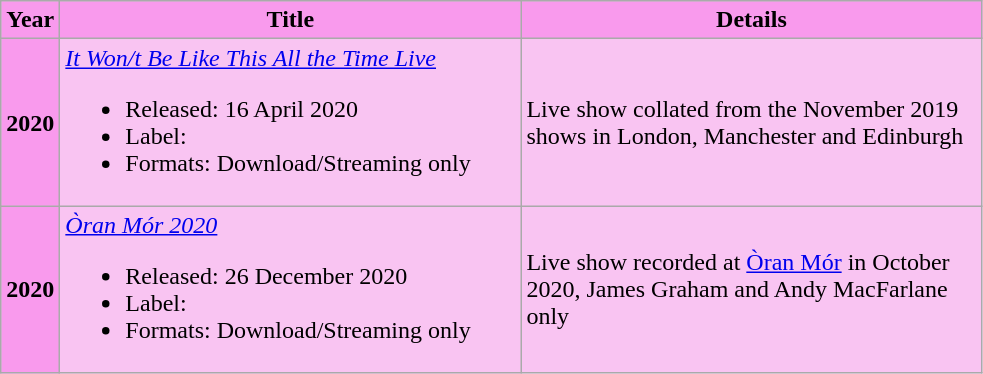<table class="wikitable" style="background: #f9c4f2; text-align:left;">
<tr>
<th width="15" style="background: #f99aed">Year</th>
<th width="300" style="background: #f99aed">Title</th>
<th width="300" style="background: #f99aed">Details</th>
</tr>
<tr>
<td style="background: #f99aed"><strong>2020</strong></td>
<td style="background: #f9c4f2" align="left"><em><a href='#'>It Won/t Be Like This All the Time Live</a></em><br><ul><li>Released: 16 April 2020</li><li>Label:</li><li>Formats: Download/Streaming only</li></ul></td>
<td>Live show collated from the November 2019 shows in London, Manchester and Edinburgh</td>
</tr>
<tr>
<td style="background: #f99aed"><strong>2020</strong></td>
<td style="background: #f9c4f2" align="left"><em><a href='#'>Òran Mór 2020</a></em><br><ul><li>Released: 26 December 2020</li><li>Label:</li><li>Formats: Download/Streaming only</li></ul></td>
<td>Live show recorded at <a href='#'>Òran Mór</a> in October 2020, James Graham and Andy MacFarlane only</td>
</tr>
</table>
